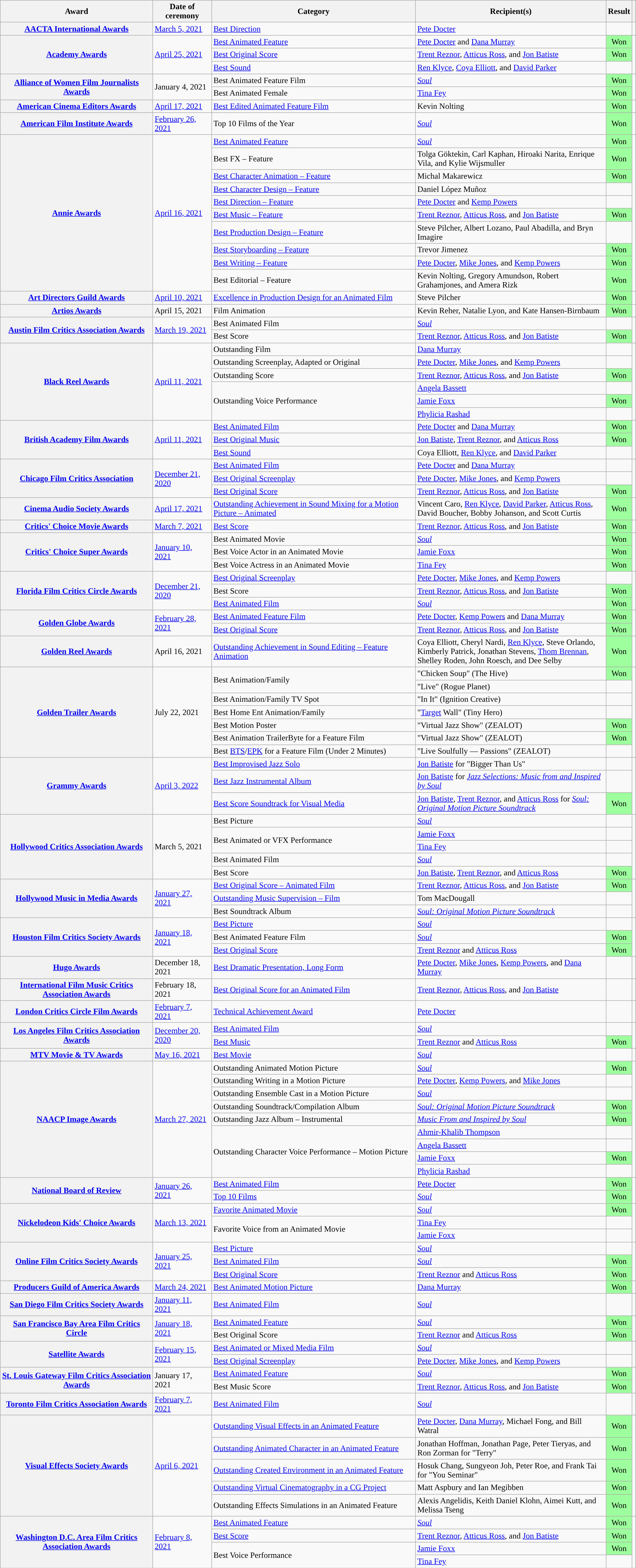<table class="wikitable sortable plainrowheaders" style="width: 99%;">
<tr>
<th scope="col">Award</th>
<th scope="col">Date of ceremony</th>
<th scope="col">Category</th>
<th scope="col" style="width:30%;">Recipient(s)</th>
<th scope="col">Result</th>
<th scope="col" class="unsortable"></th>
</tr>
<tr>
<th scope="row"><a href='#'>AACTA International Awards</a></th>
<td><a href='#'>March 5, 2021</a></td>
<td><a href='#'>Best Direction</a></td>
<td data-sort-value="Docter"><a href='#'>Pete Docter</a></td>
<td></td>
<td style="text-align:center;"><br></td>
</tr>
<tr>
<th scope="rowgroup" rowspan="3"><a href='#'>Academy Awards</a></th>
<td rowspan="3"><a href='#'>April 25, 2021</a></td>
<td><a href='#'>Best Animated Feature</a></td>
<td data-sort-value="Docter"><a href='#'>Pete Docter</a> and <a href='#'>Dana Murray</a></td>
<td style="background:#9EFF9E;color:#000;vertical-align:middle;text-align:center;" class="yes table-yes2 notheme">Won</td>
<td rowspan=3 style="text-align:center;"><br></td>
</tr>
<tr>
<td><a href='#'>Best Original Score</a></td>
<td data-sort-value="Reznor"><a href='#'>Trent Reznor</a>, <a href='#'>Atticus Ross</a>, and <a href='#'>Jon Batiste</a></td>
<td style="background:#9EFF9E;color:#000;vertical-align:middle;text-align:center;" class="yes table-yes2 notheme">Won</td>
</tr>
<tr>
<td><a href='#'>Best Sound</a></td>
<td data-sort-value="Klyce"><a href='#'>Ren Klyce</a>, <a href='#'>Coya Elliott</a>, and <a href='#'>David Parker</a></td>
<td></td>
</tr>
<tr>
<th scope="rowgroup" rowspan="2"><a href='#'>Alliance of Women Film Journalists Awards</a></th>
<td rowspan="2">January 4, 2021</td>
<td>Best Animated Feature Film</td>
<td><em><a href='#'>Soul</a></em></td>
<td style="background:#9EFF9E;color:#000;vertical-align:middle;text-align:center;" class="yes table-yes2 notheme">Won</td>
<td rowspan="2" style="text-align:center;"></td>
</tr>
<tr>
<td>Best Animated Female</td>
<td data-sort-value="Fey"><a href='#'>Tina Fey</a></td>
<td style="background:#9EFF9E;color:#000;vertical-align:middle;text-align:center;" class="yes table-yes2 notheme">Won</td>
</tr>
<tr>
<th scope="row"><a href='#'>American Cinema Editors Awards</a></th>
<td><a href='#'>April 17, 2021</a></td>
<td><a href='#'>Best Edited Animated Feature Film</a></td>
<td data-sort-value="Nolting">Kevin Nolting</td>
<td style="background:#9EFF9E;color:#000;vertical-align:middle;text-align:center;" class="yes table-yes2 notheme">Won</td>
<td style="text-align:center;"></td>
</tr>
<tr>
<th scope="row"><a href='#'>American Film Institute Awards</a></th>
<td><a href='#'>February 26, 2021</a></td>
<td>Top 10 Films of the Year</td>
<td><em><a href='#'>Soul</a></em></td>
<td style="background:#9EFF9E;color:#000;vertical-align:middle;text-align:center;" class="yes table-yes2 notheme">Won</td>
<td style="text-align:center;"></td>
</tr>
<tr>
<th scope="rowgroup" rowspan="10"><a href='#'>Annie Awards</a></th>
<td rowspan="10"><a href='#'>April 16, 2021</a></td>
<td><a href='#'>Best Animated Feature</a></td>
<td><em><a href='#'>Soul</a></em></td>
<td style="background:#9EFF9E;color:#000;vertical-align:middle;text-align:center;" class="yes table-yes2 notheme">Won</td>
<td rowspan="10" align="center"></td>
</tr>
<tr>
<td>Best FX – Feature</td>
<td data-sort-value="Göktekin">Tolga Göktekin, Carl Kaphan, Hiroaki Narita, Enrique Vila, and Kylie Wijsmuller</td>
<td style="background:#9EFF9E;color:#000;vertical-align:middle;text-align:center;" class="yes table-yes2 notheme">Won</td>
</tr>
<tr>
<td><a href='#'>Best Character Animation – Feature</a></td>
<td data-sort-value="Makarewicz">Michal Makarewicz</td>
<td style="background:#9EFF9E;color:#000;vertical-align:middle;text-align:center;" class="yes table-yes2 notheme">Won</td>
</tr>
<tr>
<td><a href='#'>Best Character Design – Feature</a></td>
<td data-sort-value="Lopez Munoz">Daniel López Muñoz</td>
<td></td>
</tr>
<tr>
<td><a href='#'>Best Direction – Feature</a></td>
<td data-sort-value="Doctor"><a href='#'>Pete Docter</a> and <a href='#'>Kemp Powers</a></td>
<td></td>
</tr>
<tr>
<td><a href='#'>Best Music – Feature</a></td>
<td data-sort-value="Reznor"><a href='#'>Trent Reznor</a>, <a href='#'>Atticus Ross</a>, and <a href='#'>Jon Batiste</a></td>
<td style="background:#9EFF9E;color:#000;vertical-align:middle;text-align:center;" class="yes table-yes2 notheme">Won</td>
</tr>
<tr>
<td><a href='#'>Best Production Design – Feature</a></td>
<td data-sort-value="Pilcher">Steve Pilcher, Albert Lozano, Paul Abadilla, and Bryn Imagire</td>
<td></td>
</tr>
<tr>
<td><a href='#'>Best Storyboarding – Feature</a></td>
<td data-sort-value="Jimenez">Trevor Jimenez</td>
<td style="background:#9EFF9E;color:#000;vertical-align:middle;text-align:center;" class="yes table-yes2 notheme">Won</td>
</tr>
<tr>
<td><a href='#'>Best Writing – Feature</a></td>
<td data-sort-value="Doctor"><a href='#'>Pete Docter</a>, <a href='#'>Mike Jones</a>, and <a href='#'>Kemp Powers</a></td>
<td style="background:#9EFF9E;color:#000;vertical-align:middle;text-align:center;" class="yes table-yes2 notheme">Won</td>
</tr>
<tr>
<td>Best Editorial – Feature</td>
<td data-sort-value="Nolting">Kevin Nolting, Gregory Amundson, Robert Grahamjones, and Amera Rizk</td>
<td style="background:#9EFF9E;color:#000;vertical-align:middle;text-align:center;" class="yes table-yes2 notheme">Won</td>
</tr>
<tr>
<th scope="row"><a href='#'>Art Directors Guild Awards</a></th>
<td><a href='#'>April 10, 2021</a></td>
<td><a href='#'>Excellence in Production Design for an Animated Film</a></td>
<td data-sort-value="Pilcher">Steve Pilcher</td>
<td style="background:#9EFF9E;color:#000;vertical-align:middle;text-align:center;" class="yes table-yes2 notheme">Won</td>
<td style="text-align:center;"><br></td>
</tr>
<tr>
<th scope="row"><a href='#'>Artios Awards</a></th>
<td>April 15, 2021</td>
<td>Film Animation</td>
<td data-sort-value="Reher">Kevin Reher, Natalie Lyon, and Kate Hansen-Birnbaum</td>
<td style="background:#9EFF9E;color:#000;vertical-align:middle;text-align:center;" class="yes table-yes2 notheme">Won</td>
<td style="text-align:center;"><br></td>
</tr>
<tr>
<th scope="rowgroup" rowspan="2"><a href='#'>Austin Film Critics Association Awards</a></th>
<td rowspan="2"><a href='#'>March 19, 2021</a></td>
<td>Best Animated Film</td>
<td><em><a href='#'>Soul</a></em></td>
<td></td>
<td rowspan="2" style="text-align:center;"><br></td>
</tr>
<tr>
<td>Best Score</td>
<td data-sort-value="Reznor"><a href='#'>Trent Reznor</a>, <a href='#'>Atticus Ross</a>, and <a href='#'>Jon Batiste</a></td>
<td style="background:#9EFF9E;color:#000;vertical-align:middle;text-align:center;" class="yes table-yes2 notheme">Won</td>
</tr>
<tr>
<th scope="rowgroup" rowspan="6"><a href='#'>Black Reel Awards</a></th>
<td rowspan="6"><a href='#'>April 11, 2021</a></td>
<td>Outstanding Film</td>
<td data-sort-value="Murray"><a href='#'>Dana Murray</a></td>
<td></td>
<td rowspan="6" style="text-align:center;"><br></td>
</tr>
<tr>
<td>Outstanding Screenplay, Adapted or Original</td>
<td data-sort-value="Doctor"><a href='#'>Pete Docter</a>, <a href='#'>Mike Jones</a>, and <a href='#'>Kemp Powers</a></td>
<td></td>
</tr>
<tr>
<td>Outstanding Score</td>
<td data-sort-value="Reznor"><a href='#'>Trent Reznor</a>, <a href='#'>Atticus Ross</a>, and <a href='#'>Jon Batiste</a></td>
<td style="background:#9EFF9E;color:#000;vertical-align:middle;text-align:center;" class="yes table-yes2 notheme">Won</td>
</tr>
<tr>
<td rowspan="3">Outstanding Voice Performance</td>
<td data-sort-value="Bassett"><a href='#'>Angela Bassett</a></td>
<td></td>
</tr>
<tr>
<td data-sort-value="Foxx"><a href='#'>Jamie Foxx</a></td>
<td style="background:#9EFF9E;color:#000;vertical-align:middle;text-align:center;" class="yes table-yes2 notheme">Won</td>
</tr>
<tr>
<td data-sort-value="Rashad"><a href='#'>Phylicia Rashad</a></td>
<td></td>
</tr>
<tr>
<th scope="rowgroup" rowspan="3"><a href='#'>British Academy Film Awards</a></th>
<td scope="row" rowspan="3"><a href='#'>April 11, 2021</a></td>
<td><a href='#'>Best Animated Film</a></td>
<td data-sort-value="Doctor"><a href='#'>Pete Docter</a> and <a href='#'>Dana Murray</a></td>
<td style="background:#9EFF9E;color:#000;vertical-align:middle;text-align:center;" class="yes table-yes2 notheme">Won</td>
<td scope="row" rowspan="3" style="text-align:center;"></td>
</tr>
<tr>
<td><a href='#'>Best Original Music</a></td>
<td data-sort-value="Batiste"><a href='#'>Jon Batiste</a>, <a href='#'>Trent Reznor</a>, and <a href='#'>Atticus Ross</a></td>
<td style="background:#9EFF9E;color:#000;vertical-align:middle;text-align:center;" class="yes table-yes2 notheme">Won</td>
</tr>
<tr>
<td><a href='#'>Best Sound</a></td>
<td data-sort-value="Elliott">Coya Elliott, <a href='#'>Ren Klyce</a>, and <a href='#'>David Parker</a></td>
<td></td>
</tr>
<tr>
<th scope="rowgroup" rowspan="3"><a href='#'>Chicago Film Critics Association</a></th>
<td rowspan="3"><a href='#'>December 21, 2020</a></td>
<td><a href='#'>Best Animated Film</a></td>
<td data-sort-value="Doctor"><a href='#'>Pete Docter</a> and <a href='#'>Dana Murray</a></td>
<td></td>
<td rowspan="3" style="text-align:center;"><br></td>
</tr>
<tr>
<td><a href='#'>Best Original Screenplay</a></td>
<td data-sort-value="Doctor"><a href='#'>Pete Docter</a>, <a href='#'>Mike Jones</a>, and <a href='#'>Kemp Powers</a></td>
<td></td>
</tr>
<tr>
<td><a href='#'>Best Original Score</a></td>
<td data-sort-value="Reznor"><a href='#'>Trent Reznor</a>, <a href='#'>Atticus Ross</a>, and <a href='#'>Jon Batiste</a></td>
<td style="background:#9EFF9E;color:#000;vertical-align:middle;text-align:center;" class="yes table-yes2 notheme">Won</td>
</tr>
<tr>
<th scope="row"><a href='#'>Cinema Audio Society Awards</a></th>
<td><a href='#'>April 17, 2021</a></td>
<td><a href='#'>Outstanding Achievement in Sound Mixing for a Motion Picture – Animated</a></td>
<td data-sort-value="Caro">Vincent Caro, <a href='#'>Ren Klyce</a>, <a href='#'>David Parker</a>, <a href='#'>Atticus Ross</a>, David Boucher, Bobby Johanson, and Scott Curtis</td>
<td style="background:#9EFF9E;color:#000;vertical-align:middle;text-align:center;" class="yes table-yes2 notheme">Won</td>
<td style="text-align:center;"><br></td>
</tr>
<tr>
<th scope="row"><a href='#'>Critics' Choice Movie Awards</a></th>
<td><a href='#'>March 7, 2021</a></td>
<td><a href='#'>Best Score</a></td>
<td data-sort-value="Reznor"><a href='#'>Trent Reznor</a>, <a href='#'>Atticus Ross</a>, and <a href='#'>Jon Batiste</a></td>
<td style="background:#9EFF9E;color:#000;vertical-align:middle;text-align:center;" class="yes table-yes2 notheme">Won</td>
<td style="text-align:center;"><br></td>
</tr>
<tr>
<th scope="rowgroup" rowspan="3"><a href='#'>Critics' Choice Super Awards</a></th>
<td rowspan="3"><a href='#'>January 10, 2021</a></td>
<td>Best Animated Movie</td>
<td><em><a href='#'>Soul</a></em></td>
<td style="background:#9EFF9E;color:#000;vertical-align:middle;text-align:center;" class="yes table-yes2 notheme">Won</td>
<td rowspan="3" style="text-align:center;"></td>
</tr>
<tr>
<td>Best Voice Actor in an Animated Movie</td>
<td data-sort-value="Foxx"><a href='#'>Jamie Foxx</a></td>
<td style="background:#9EFF9E;color:#000;vertical-align:middle;text-align:center;" class="yes table-yes2 notheme">Won</td>
</tr>
<tr>
<td>Best Voice Actress in an Animated Movie</td>
<td data-sort-value="Fey"><a href='#'>Tina Fey</a></td>
<td style="background:#9EFF9E;color:#000;vertical-align:middle;text-align:center;" class="yes table-yes2 notheme">Won</td>
</tr>
<tr>
<th scope="rowgroup" rowspan="3"><a href='#'>Florida Film Critics Circle Awards</a></th>
<td rowspan="3"><a href='#'>December 21, 2020</a></td>
<td><a href='#'>Best Original Screenplay</a></td>
<td data-sort-value="Doctor"><a href='#'>Pete Docter</a>, <a href='#'>Mike Jones</a>, and <a href='#'>Kemp Powers</a></td>
<td></td>
<td rowspan="3" style="text-align:center;"></td>
</tr>
<tr>
<td>Best Score</td>
<td data-sort-value="Reznor"><a href='#'>Trent Reznor</a>, <a href='#'>Atticus Ross</a>, and <a href='#'>Jon Batiste</a></td>
<td style="background:#9EFF9E;color:#000;vertical-align:middle;text-align:center;" class="yes table-yes2 notheme">Won</td>
</tr>
<tr>
<td><a href='#'>Best Animated Film</a></td>
<td><em><a href='#'>Soul</a></em></td>
<td style="background:#9EFF9E;color:#000;vertical-align:middle;text-align:center;" class="yes table-yes2 notheme">Won</td>
</tr>
<tr>
<th rowspan="2" scope="row"><a href='#'>Golden Globe Awards</a></th>
<td rowspan="2"><a href='#'>February 28, 2021</a></td>
<td><a href='#'>Best Animated Feature Film</a></td>
<td data-sort-value="Doctor"><a href='#'>Pete Docter</a>, <a href='#'>Kemp Powers</a> and <a href='#'>Dana Murray</a></td>
<td style="background:#9EFF9E;color:#000;vertical-align:middle;text-align:center;" class="yes table-yes2 notheme">Won</td>
<td rowspan="2" style="text-align:center;"><br></td>
</tr>
<tr>
<td><a href='#'>Best Original Score</a></td>
<td data-sort-value="Reznor"><a href='#'>Trent Reznor</a>, <a href='#'>Atticus Ross</a>, and <a href='#'>Jon Batiste</a></td>
<td style="background:#9EFF9E;color:#000;vertical-align:middle;text-align:center;" class="yes table-yes2 notheme">Won</td>
</tr>
<tr>
<th scope="row"><a href='#'>Golden Reel Awards</a></th>
<td>April 16, 2021</td>
<td><a href='#'>Outstanding Achievement in Sound Editing – Feature Animation</a></td>
<td data-sort-value="Elliott">Coya Elliott, Cheryl Nardi, <a href='#'>Ren Klyce</a>, Steve Orlando, Kimberly Patrick, Jonathan Stevens, <a href='#'>Thom Brennan</a>, Shelley Roden, John Roesch, and Dee Selby</td>
<td style="background:#9EFF9E;color:#000;vertical-align:middle;text-align:center;" class="yes table-yes2 notheme">Won</td>
<td style="text-align:center;"><br></td>
</tr>
<tr>
<th scope="rowgroup" rowspan="7"><a href='#'>Golden Trailer Awards</a></th>
<td rowspan="7">July 22, 2021</td>
<td rowspan="2">Best Animation/Family</td>
<td data-sort-value="Chicken Soup">"Chicken Soup" (The Hive)</td>
<td style="background:#9EFF9E;color:#000;vertical-align:middle;text-align:center;" class="yes table-yes2 notheme">Won</td>
<td rowspan=7 style="text-align:center;"></td>
</tr>
<tr>
<td data-sort-value="Live">"Live" (Rogue Planet)</td>
<td></td>
</tr>
<tr>
<td>Best Animation/Family TV Spot</td>
<td data-sort-value="In It">"In It" (Ignition Creative)</td>
<td></td>
</tr>
<tr>
<td>Best Home Ent Animation/Family</td>
<td data-sort-value="Target Wall">"<a href='#'>Target</a> Wall" (Tiny Hero)</td>
<td></td>
</tr>
<tr>
<td>Best Motion Poster</td>
<td data-sort-value="Virtual Jazz Show">"Virtual Jazz Show" (ZEALOT)</td>
<td style="background:#9EFF9E;color:#000;vertical-align:middle;text-align:center;" class="yes table-yes2 notheme">Won</td>
</tr>
<tr>
<td>Best Animation TrailerByte for a Feature Film</td>
<td data-sort-value="Virtual Jazz Show">"Virtual Jazz Show" (ZEALOT)</td>
<td style="background:#9EFF9E;color:#000;vertical-align:middle;text-align:center;" class="yes table-yes2 notheme">Won</td>
</tr>
<tr>
<td>Best <a href='#'>BTS</a>/<a href='#'>EPK</a> for a Feature Film (Under 2 Minutes)</td>
<td data-sort-value="Live Soulfully — Passions">"Live Soulfully — Passions" (ZEALOT)</td>
<td></td>
</tr>
<tr>
<th scope="rowgroup" rowspan="3"><a href='#'>Grammy Awards</a></th>
<td rowspan="3"><a href='#'>April 3, 2022</a></td>
<td><a href='#'>Best Improvised Jazz Solo</a></td>
<td data-sort-value="Batiste"><a href='#'>Jon Batiste</a> for "Bigger Than Us"</td>
<td></td>
<td rowspan="3" style="text-align:center;"></td>
</tr>
<tr>
<td><a href='#'>Best Jazz Instrumental Album</a></td>
<td data-sort-value="Batiste"><a href='#'>Jon Batiste</a> for <em><a href='#'>Jazz Selections: Music from and Inspired by Soul</a></em></td>
<td></td>
</tr>
<tr>
<td><a href='#'>Best Score Soundtrack for Visual Media</a></td>
<td data-sort-value="Batiste"><a href='#'>Jon Batiste</a>, <a href='#'>Trent Reznor</a>, and <a href='#'>Atticus Ross</a> for <em><a href='#'>Soul: Original Motion Picture Soundtrack</a></em></td>
<td style="background:#9EFF9E;color:#000;vertical-align:middle;text-align:center;" class="yes table-yes2 notheme">Won</td>
</tr>
<tr>
<th scope="rowgroup" rowspan="5"><a href='#'>Hollywood Critics Association Awards</a></th>
<td rowspan="5">March 5, 2021</td>
<td>Best Picture</td>
<td><em><a href='#'>Soul</a></em></td>
<td></td>
<td rowspan="5" style="text-align:center;'"><br></td>
</tr>
<tr>
<td rowspan="2">Best Animated or VFX Performance</td>
<td data-sort-value="Foxx"><a href='#'>Jamie Foxx</a></td>
<td></td>
</tr>
<tr>
<td data-sort-value="Fey"><a href='#'>Tina Fey</a></td>
<td></td>
</tr>
<tr>
<td>Best Animated Film</td>
<td><em><a href='#'>Soul</a></em></td>
<td></td>
</tr>
<tr>
<td>Best Score</td>
<td data-sort-value="Batiste"><a href='#'>Jon Batiste</a>, <a href='#'>Trent Reznor</a>, and <a href='#'>Atticus Ross</a></td>
<td style="background:#9EFF9E;color:#000;vertical-align:middle;text-align:center;" class="yes table-yes2 notheme">Won</td>
</tr>
<tr>
<th scope="rowgroup" rowspan="3"><a href='#'>Hollywood Music in Media Awards</a></th>
<td rowspan="3"><a href='#'>January 27, 2021</a></td>
<td><a href='#'>Best Original Score – Animated Film</a></td>
<td data-sort-value="Reznor"><a href='#'>Trent Reznor</a>, <a href='#'>Atticus Ross</a>, and <a href='#'>Jon Batiste</a></td>
<td style="background:#9EFF9E;color:#000;vertical-align:middle;text-align:center;" class="yes table-yes2 notheme">Won</td>
<td rowspan="3" style="text-align:center;"><br></td>
</tr>
<tr>
<td><a href='#'>Outstanding Music Supervision – Film</a></td>
<td data-sort-value="MacDougall">Tom MacDougall</td>
<td></td>
</tr>
<tr>
<td>Best Soundtrack Album</td>
<td><em><a href='#'>Soul: Original Motion Picture Soundtrack</a></em></td>
<td></td>
</tr>
<tr>
<th scope="rowgroup" rowspan="3"><a href='#'>Houston Film Critics Society Awards</a></th>
<td rowspan="3"><a href='#'>January 18, 2021</a></td>
<td><a href='#'>Best Picture</a></td>
<td><em><a href='#'>Soul</a></em></td>
<td></td>
<td rowspan="3" style="text-align:center;"><br></td>
</tr>
<tr>
<td>Best Animated Feature Film</td>
<td><em><a href='#'>Soul</a></em></td>
<td style="background:#9EFF9E;color:#000;vertical-align:middle;text-align:center;" class="yes table-yes2 notheme">Won</td>
</tr>
<tr>
<td><a href='#'>Best Original Score</a></td>
<td data-sort-value="Reznor"><a href='#'>Trent Reznor</a> and <a href='#'>Atticus Ross</a></td>
<td style="background:#9EFF9E;color:#000;vertical-align:middle;text-align:center;" class="yes table-yes2 notheme">Won</td>
</tr>
<tr>
<th scope="row"><a href='#'>Hugo Awards</a></th>
<td>December 18, 2021</td>
<td><a href='#'>Best Dramatic Presentation, Long Form</a></td>
<td data-sort-value="Doctor"><a href='#'>Pete Docter</a>, <a href='#'>Mike Jones</a>, <a href='#'>Kemp Powers</a>, and <a href='#'>Dana Murray</a></td>
<td></td>
<td style="text-align:center;"><br></td>
</tr>
<tr>
<th scope="row"><a href='#'>International Film Music Critics Association Awards</a></th>
<td>February 18, 2021</td>
<td><a href='#'>Best Original Score for an Animated Film</a></td>
<td data-sort-value="Reznor"><a href='#'>Trent Reznor</a>, <a href='#'>Atticus Ross</a>, and <a href='#'>Jon Batiste</a></td>
<td></td>
<td style="text-align:center;"><br></td>
</tr>
<tr>
<th scope="row"><a href='#'>London Critics Circle Film Awards</a></th>
<td><a href='#'>February 7, 2021</a></td>
<td><a href='#'>Technical Achievement Award</a></td>
<td data-sort-value="Doctor"><a href='#'>Pete Docter</a></td>
<td></td>
<td style="text-align:center;"><br></td>
</tr>
<tr>
<th scope="rowgroup" rowspan="2"><a href='#'>Los Angeles Film Critics Association Awards</a></th>
<td rowspan="2"><a href='#'>December 20, 2020</a></td>
<td><a href='#'>Best Animated Film</a></td>
<td><em><a href='#'>Soul</a></em></td>
<td></td>
<td rowspan="2" style="text-align:center;"></td>
</tr>
<tr>
<td><a href='#'>Best Music</a></td>
<td data-sort-value="Reznor"><a href='#'>Trent Reznor</a> and <a href='#'>Atticus Ross</a></td>
<td style="background:#9EFF9E;color:#000;vertical-align:middle;text-align:center;" class="yes table-yes2 notheme">Won</td>
</tr>
<tr>
<th scope="row"><a href='#'>MTV Movie & TV Awards</a></th>
<td><a href='#'>May 16, 2021</a></td>
<td><a href='#'>Best Movie</a></td>
<td><em><a href='#'>Soul</a></em></td>
<td></td>
<td style="text-align:center;"><br></td>
</tr>
<tr>
<th rowspan="9" scope="row"><a href='#'>NAACP Image Awards</a></th>
<td rowspan="9"><a href='#'>March 27, 2021</a></td>
<td>Outstanding Animated Motion Picture</td>
<td><em><a href='#'>Soul</a></em></td>
<td style="background:#9EFF9E;color:#000;vertical-align:middle;text-align:center;" class="yes table-yes2 notheme">Won</td>
<td rowspan="9" style="text-align:center;"></td>
</tr>
<tr>
<td>Outstanding Writing in a Motion Picture</td>
<td data-sort-value="Doctor"><a href='#'>Pete Docter</a>, <a href='#'>Kemp Powers</a>, and <a href='#'>Mike Jones</a></td>
<td></td>
</tr>
<tr>
<td>Outstanding Ensemble Cast in a Motion Picture</td>
<td><em><a href='#'>Soul</a></em></td>
<td></td>
</tr>
<tr>
<td>Outstanding Soundtrack/Compilation Album</td>
<td><em><a href='#'>Soul: Original Motion Picture Soundtrack</a></em></td>
<td style="background:#9EFF9E;color:#000;vertical-align:middle;text-align:center;" class="yes table-yes2 notheme">Won</td>
</tr>
<tr>
<td>Outstanding Jazz Album – Instrumental</td>
<td><em><a href='#'>Music From and Inspired by Soul</a></em></td>
<td style="background:#9EFF9E;color:#000;vertical-align:middle;text-align:center;" class="yes table-yes2 notheme">Won</td>
</tr>
<tr>
<td rowspan="4">Outstanding Character Voice Performance – Motion Picture</td>
<td data-sort-value="Thompson"><a href='#'>Ahmir-Khalib Thompson</a></td>
<td></td>
</tr>
<tr>
<td data-sort-value="Bassett"><a href='#'>Angela Bassett</a></td>
<td></td>
</tr>
<tr>
<td data-sort-value="Foxx"><a href='#'>Jamie Foxx</a></td>
<td style="background:#9EFF9E;color:#000;vertical-align:middle;text-align:center;" class="yes table-yes2 notheme">Won</td>
</tr>
<tr>
<td data-sort-value="Rashad"><a href='#'>Phylicia Rashad</a></td>
<td></td>
</tr>
<tr>
<th scope="rowgroup" rowspan="2"><a href='#'>National Board of Review</a></th>
<td rowspan="2"><a href='#'>January 26, 2021</a></td>
<td><a href='#'>Best Animated Film</a></td>
<td data-sort-value="Doctor"><a href='#'>Pete Docter</a></td>
<td style="background:#9EFF9E;color:#000;vertical-align:middle;text-align:center;" class="yes table-yes2 notheme">Won</td>
<td rowspan="2" style="text-align:center;"></td>
</tr>
<tr>
<td><a href='#'>Top 10 Films</a></td>
<td><em><a href='#'>Soul</a></em></td>
<td style="background:#9EFF9E;color:#000;vertical-align:middle;text-align:center;" class="yes table-yes2 notheme">Won</td>
</tr>
<tr>
<th scope="rowgroup" rowspan="3"><a href='#'>Nickelodeon Kids' Choice Awards</a></th>
<td rowspan="3"><a href='#'>March 13, 2021</a></td>
<td><a href='#'>Favorite Animated Movie</a></td>
<td><em><a href='#'>Soul</a></em></td>
<td style="background:#9EFF9E;color:#000;vertical-align:middle;text-align:center;" class="yes table-yes2 notheme">Won</td>
<td rowspan="3" style="text-align:center;"></td>
</tr>
<tr>
<td rowspan="2">Favorite Voice from an Animated Movie</td>
<td data-sort-value="Fey"><a href='#'>Tina Fey</a></td>
<td></td>
</tr>
<tr>
<td data-sort-value="Foxx"><a href='#'>Jamie Foxx</a></td>
<td></td>
</tr>
<tr>
<th scope="rowgroup" rowspan="3"><a href='#'>Online Film Critics Society Awards</a></th>
<td rowspan="3"><a href='#'>January 25, 2021</a></td>
<td><a href='#'>Best Picture</a></td>
<td><em><a href='#'>Soul</a></em></td>
<td></td>
<td rowspan="3" style="text-align:center;"></td>
</tr>
<tr>
<td><a href='#'>Best Animated Film</a></td>
<td><em><a href='#'>Soul</a></em></td>
<td style="background:#9EFF9E;color:#000;vertical-align:middle;text-align:center;" class="yes table-yes2 notheme">Won</td>
</tr>
<tr>
<td><a href='#'>Best Original Score</a></td>
<td data-sort-value="Reznor"><a href='#'>Trent Reznor</a> and <a href='#'>Atticus Ross</a></td>
<td style="background:#9EFF9E;color:#000;vertical-align:middle;text-align:center;" class="yes table-yes2 notheme">Won</td>
</tr>
<tr>
<th scope="row"><a href='#'>Producers Guild of America Awards</a></th>
<td><a href='#'>March 24, 2021</a></td>
<td><a href='#'>Best Animated Motion Picture</a></td>
<td data-sort-value="Murray"><a href='#'>Dana Murray</a></td>
<td style="background:#9EFF9E;color:#000;vertical-align:middle;text-align:center;" class="yes table-yes2 notheme">Won</td>
<td style="text-align:center;"></td>
</tr>
<tr>
<th scope="row"><a href='#'>San Diego Film Critics Society Awards</a></th>
<td><a href='#'>January 11, 2021</a></td>
<td><a href='#'>Best Animated Film</a></td>
<td><em><a href='#'>Soul</a></em></td>
<td></td>
<td style="text-align:center;"><br></td>
</tr>
<tr>
<th scope="rowgroup" rowspan="2"><a href='#'>San Francisco Bay Area Film Critics Circle</a></th>
<td rowspan="2"><a href='#'>January 18, 2021</a></td>
<td><a href='#'>Best Animated Feature</a></td>
<td><em><a href='#'>Soul</a></em></td>
<td style="background:#9EFF9E;color:#000;vertical-align:middle;text-align:center;" class="yes table-yes2 notheme">Won</td>
<td rowspan="2" style="text-align:center;"></td>
</tr>
<tr>
<td>Best Original Score</td>
<td data-sort-value="Reznor"><a href='#'>Trent Reznor</a> and <a href='#'>Atticus Ross</a></td>
<td style="background:#9EFF9E;color:#000;vertical-align:middle;text-align:center;" class="yes table-yes2 notheme">Won</td>
</tr>
<tr>
<th scope="rowgroup" rowspan="2"><a href='#'>Satellite Awards</a></th>
<td rowspan="2"><a href='#'>February 15, 2021</a></td>
<td><a href='#'>Best Animated or Mixed Media Film</a></td>
<td><em><a href='#'>Soul</a></em></td>
<td></td>
<td rowspan="2" align="center"></td>
</tr>
<tr>
<td><a href='#'>Best Original Screenplay</a></td>
<td data-sort-value="Doctor"><a href='#'>Pete Docter</a>, <a href='#'>Mike Jones</a>, and <a href='#'>Kemp Powers</a></td>
<td></td>
</tr>
<tr>
<th scope="rowgroup" rowspan="2"><a href='#'>St. Louis Gateway Film Critics Association Awards</a></th>
<td rowspan="2">January 17, 2021</td>
<td><a href='#'>Best Animated Feature</a></td>
<td><em><a href='#'>Soul</a></em></td>
<td style="background:#9EFF9E;color:#000;vertical-align:middle;text-align:center;" class="yes table-yes2 notheme">Won</td>
<td rowspan="2" align="center"></td>
</tr>
<tr>
<td>Best Music Score</td>
<td data-sort-value="Reznor"><a href='#'>Trent Reznor</a>, <a href='#'>Atticus Ross</a>, and <a href='#'>Jon Batiste</a></td>
<td style="background:#9EFF9E;color:#000;vertical-align:middle;text-align:center;" class="yes table-yes2 notheme">Won</td>
</tr>
<tr>
<th scope="row"><a href='#'>Toronto Film Critics Association Awards</a></th>
<td><a href='#'>February 7, 2021</a></td>
<td><a href='#'>Best Animated Film</a></td>
<td><em><a href='#'>Soul</a></em></td>
<td></td>
<td align="center"></td>
</tr>
<tr>
<th scope="rowgroup" rowspan="5"><a href='#'>Visual Effects Society Awards</a></th>
<td rowspan="5"><a href='#'>April 6, 2021</a></td>
<td><a href='#'>Outstanding Visual Effects in an Animated Feature</a></td>
<td data-sort-value="Doctor"><a href='#'>Pete Docter</a>, <a href='#'>Dana Murray</a>, Michael Fong, and Bill Watral</td>
<td style="background:#9EFF9E;color:#000;vertical-align:middle;text-align:center;" class="yes table-yes2 notheme">Won</td>
<td rowspan="5" align="center"><br></td>
</tr>
<tr>
<td><a href='#'>Outstanding Animated Character in an Animated Feature</a></td>
<td data-sort-value="Hoffman">Jonathan Hoffman, Jonathan Page, Peter Tieryas, and Ron Zorman for "Terry"</td>
<td style="background:#9EFF9E;color:#000;vertical-align:middle;text-align:center;" class="yes table-yes2 notheme">Won</td>
</tr>
<tr>
<td><a href='#'>Outstanding Created Environment in an Animated Feature</a></td>
<td data-sort-value="Chang">Hosuk Chang, Sungyeon Joh, Peter Roe, and Frank Tai for "You Seminar"</td>
<td style="background:#9EFF9E;color:#000;vertical-align:middle;text-align:center;" class="yes table-yes2 notheme">Won</td>
</tr>
<tr>
<td><a href='#'>Outstanding Virtual Cinematography in a CG Project</a></td>
<td data-sort-value="Aspbury">Matt Aspbury and Ian Megibben</td>
<td style="background:#9EFF9E;color:#000;vertical-align:middle;text-align:center;" class="yes table-yes2 notheme">Won</td>
</tr>
<tr>
<td>Outstanding Effects Simulations in an Animated Feature</td>
<td data-sort-value="Angelidis">Alexis Angelidis, Keith Daniel Klohn, Aimei Kutt, and Melissa Tseng</td>
<td style="background:#9EFF9E;color:#000;vertical-align:middle;text-align:center;" class="yes table-yes2 notheme">Won</td>
</tr>
<tr>
<th scope="rowgroup" rowspan="4"><a href='#'>Washington D.C. Area Film Critics Association Awards</a></th>
<td rowspan="4"><a href='#'>February 8, 2021</a></td>
<td><a href='#'>Best Animated Feature</a></td>
<td><em><a href='#'>Soul</a></em></td>
<td style="background:#9EFF9E;color:#000;vertical-align:middle;text-align:center;" class="yes table-yes2 notheme">Won</td>
<td rowspan="4" align="center"><br></td>
</tr>
<tr>
<td><a href='#'>Best Score</a></td>
<td data-sort-value="Reznor"><a href='#'>Trent Reznor</a>, <a href='#'>Atticus Ross</a>, and <a href='#'>Jon Batiste</a></td>
<td style="background:#9EFF9E;color:#000;vertical-align:middle;text-align:center;" class="yes table-yes2 notheme">Won</td>
</tr>
<tr>
<td rowspan="2">Best Voice Performance</td>
<td data-sort-value="Foxx"><a href='#'>Jamie Foxx</a></td>
<td style="background:#9EFF9E;color:#000;vertical-align:middle;text-align:center;" class="yes table-yes2 notheme">Won</td>
</tr>
<tr>
<td data-sort-value="Fey"><a href='#'>Tina Fey</a></td>
<td></td>
</tr>
</table>
